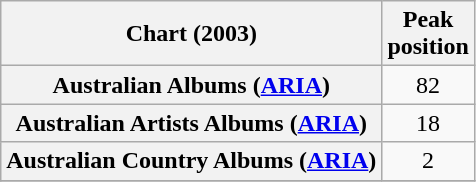<table class="wikitable sortable plainrowheaders">
<tr>
<th scope="col">Chart (2003)</th>
<th scope="col">Peak<br>position</th>
</tr>
<tr>
<th scope="row">Australian Albums (<a href='#'>ARIA</a>)</th>
<td align="center">82</td>
</tr>
<tr>
<th scope="row">Australian Artists Albums (<a href='#'>ARIA</a>)</th>
<td align="center">18</td>
</tr>
<tr>
<th scope="row">Australian Country Albums (<a href='#'>ARIA</a>)</th>
<td align="center">2</td>
</tr>
<tr>
</tr>
</table>
